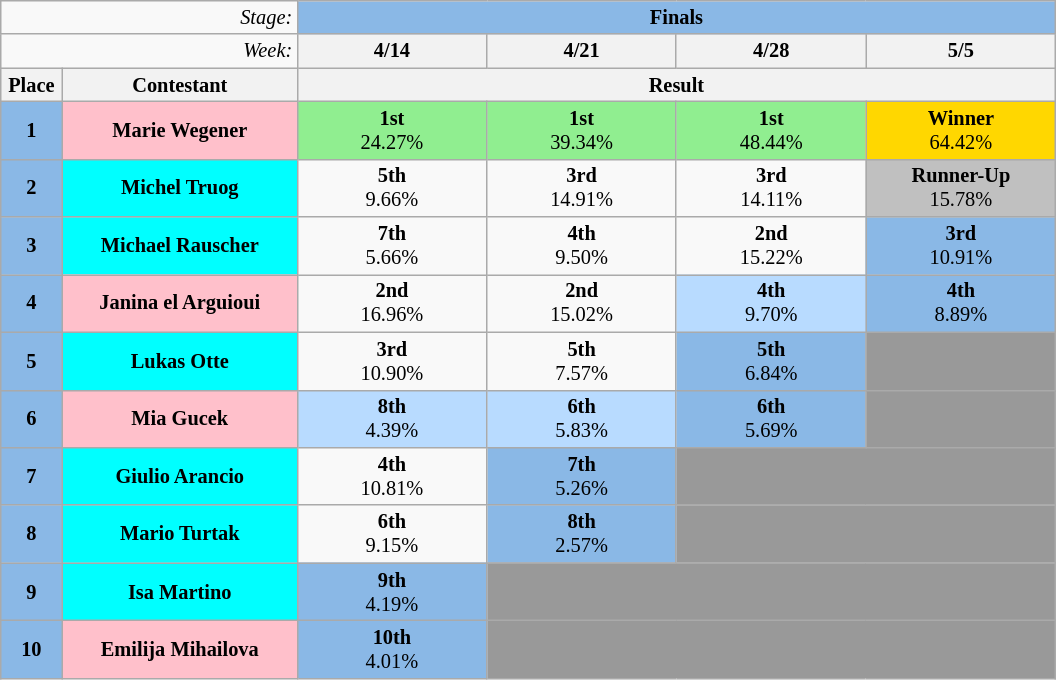<table class="wikitable" style="text-align:center; font-size:85%; margin:1em auto;">
<tr>
<td colspan="2" style="text-align:right;"><em>Stage:</em></td>
<td colspan="5" style="background:#8ab8e6;"><strong>Finals</strong></td>
</tr>
<tr>
<td colspan="2" style="text-align:right;"><em>Week:</em></td>
<th style="width:120px;">4/14</th>
<th style="width:120px;">4/21</th>
<th style="width:120px;">4/28</th>
<th style="width:120px;">5/5</th>
</tr>
<tr>
<th style="width:35px;">Place</th>
<th style="width:150px;">Contestant</th>
<th colspan="5">Result</th>
</tr>
<tr>
<td style="background:#8ab8e6;"><strong>1</strong></td>
<td style="background:pink;"><strong>Marie Wegener</strong></td>
<td style="background:lightgreen;"><strong>1st</strong><br>24.27%</td>
<td style="background:lightgreen;"><strong>1st</strong><br>39.34%</td>
<td style="background:lightgreen;"><strong>1st</strong><br>48.44%</td>
<td style="background:gold;"><strong>Winner</strong><br>64.42%</td>
</tr>
<tr>
<td style="background:#8ab8e6;"><strong>2</strong></td>
<td style="background:cyan;"><strong>Michel Truog</strong></td>
<td><strong>5th</strong><br>9.66%</td>
<td><strong>3rd</strong><br>14.91%</td>
<td><strong>3rd</strong><br>14.11%</td>
<td style="background:silver;"><strong>Runner-Up</strong><br>15.78%</td>
</tr>
<tr>
<td style="background:#8ab8e6;"><strong>3</strong></td>
<td style="background:cyan;"><strong>Michael Rauscher</strong></td>
<td><strong>7th</strong><br>5.66%</td>
<td><strong>4th</strong><br>9.50%</td>
<td><strong>2nd</strong><br>15.22%</td>
<td style="background:#8ab8e6;"><strong>3rd</strong><br>10.91%</td>
</tr>
<tr>
<td style="background:#8ab8e6;"><strong>4</strong></td>
<td style="background:pink;"><strong>Janina el Arguioui</strong></td>
<td><strong>2nd</strong><br>16.96%</td>
<td><strong>2nd</strong><br>15.02%</td>
<td style="background:#b8dbff;"><strong>4th</strong><br>9.70%</td>
<td style="background:#8ab8e6;"><strong>4th</strong><br>8.89%</td>
</tr>
<tr>
<td style="background:#8ab8e6;"><strong>5</strong></td>
<td style="background:cyan;"><strong>Lukas Otte</strong></td>
<td><strong>3rd</strong><br>10.90%</td>
<td><strong>5th</strong><br>7.57%</td>
<td style="background:#8ab8e6;"><strong>5th</strong><br>6.84%</td>
<td style="background:#999999;" colspan=5></td>
</tr>
<tr>
<td style="background:#8ab8e6;"><strong>6</strong></td>
<td style="background:pink;"><strong>Mia Gucek</strong></td>
<td style="background:#b8dbff;"><strong>8th</strong><br>4.39%</td>
<td style="background:#b8dbff;"><strong>6th</strong><br>5.83%</td>
<td style="background:#8ab8e6;"><strong>6th</strong><br>5.69%</td>
<td style="background:#999999;" colspan=5></td>
</tr>
<tr>
<td style="background:#8ab8e6;"><strong>7</strong></td>
<td style="background:cyan;"><strong>Giulio Arancio</strong></td>
<td><strong>4th</strong><br>10.81%</td>
<td style="background:#8ab8e6;"><strong>7th</strong><br>5.26%</td>
<td style="background:#999999;" colspan=5></td>
</tr>
<tr>
<td style="background:#8ab8e6;"><strong>8</strong></td>
<td style="background:cyan;"><strong>Mario Turtak</strong></td>
<td><strong>6th</strong><br>9.15%</td>
<td style="background:#8ab8e6;"><strong>8th</strong><br>2.57%</td>
<td style="background:#999999;" colspan=4></td>
</tr>
<tr>
<td style="background:#8ab8e6;"><strong>9</strong></td>
<td style="background:cyan;"><strong>Isa Martino</strong></td>
<td style="background:#8ab8e6;"><strong>9th</strong><br>4.19%</td>
<td style="background:#999999;" colspan=5></td>
</tr>
<tr>
<td style="background:#8ab8e6;" rowspan=2><strong>10</strong><br></td>
<td style="background:pink;"><strong>Emilija Mihailova</strong></td>
<td style="background:#8ab8e6;"><strong>10th</strong><br>4.01%</td>
<td style="background:#999999;" colspan=5></td>
</tr>
</table>
